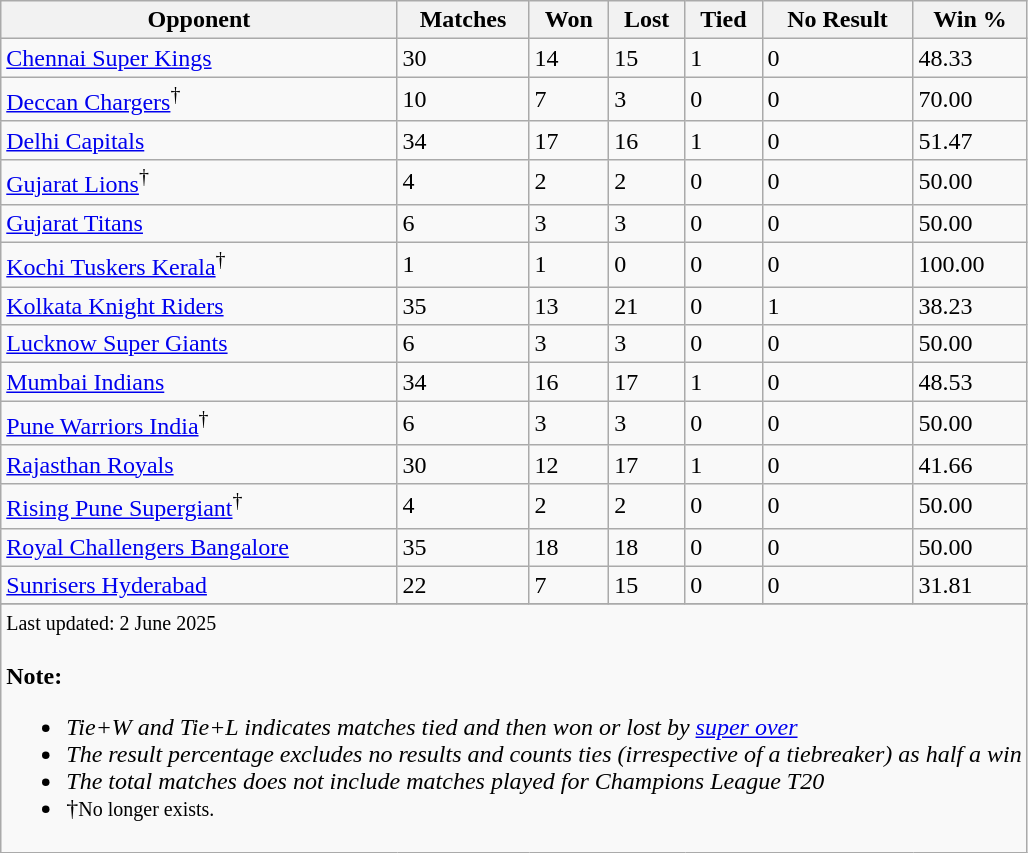<table class="wikitable">
<tr>
<th>Opponent</th>
<th>Matches</th>
<th>Won</th>
<th>Lost</th>
<th>Tied</th>
<th>No Result</th>
<th>Win %</th>
</tr>
<tr>
<td style="text-align:left"><a href='#'>Chennai Super Kings</a></td>
<td>30</td>
<td>14</td>
<td>15</td>
<td>1</td>
<td>0</td>
<td>48.33</td>
</tr>
<tr>
<td style="text-align:left"><a href='#'>Deccan Chargers</a><sup>†</sup></td>
<td>10</td>
<td>7</td>
<td>3</td>
<td>0</td>
<td>0</td>
<td>70.00</td>
</tr>
<tr>
<td style="text-align:left"><a href='#'>Delhi Capitals</a></td>
<td>34</td>
<td>17</td>
<td>16</td>
<td>1</td>
<td>0</td>
<td>51.47</td>
</tr>
<tr>
<td style="text-align:left"><a href='#'>Gujarat Lions</a><sup>†</sup></td>
<td>4</td>
<td>2</td>
<td>2</td>
<td>0</td>
<td>0</td>
<td>50.00</td>
</tr>
<tr>
<td style="text-align:left"><a href='#'>Gujarat Titans</a></td>
<td>6</td>
<td>3</td>
<td>3</td>
<td>0</td>
<td>0</td>
<td>50.00</td>
</tr>
<tr>
<td style="text-align:left"><a href='#'>Kochi Tuskers Kerala</a><sup>†</sup></td>
<td>1</td>
<td>1</td>
<td>0</td>
<td>0</td>
<td>0</td>
<td>100.00</td>
</tr>
<tr>
<td style="text-align:left"><a href='#'>Kolkata Knight Riders</a></td>
<td>35</td>
<td>13</td>
<td>21</td>
<td>0</td>
<td>1</td>
<td>38.23</td>
</tr>
<tr>
<td style="text-align:left"><a href='#'>Lucknow Super Giants</a></td>
<td>6</td>
<td>3</td>
<td>3</td>
<td>0</td>
<td>0</td>
<td>50.00</td>
</tr>
<tr>
<td style="text-align:left"><a href='#'>Mumbai Indians</a></td>
<td>34</td>
<td>16</td>
<td>17</td>
<td>1</td>
<td>0</td>
<td>48.53</td>
</tr>
<tr>
<td style="text-align:left"><a href='#'>Pune Warriors India</a><sup>†</sup></td>
<td>6</td>
<td>3</td>
<td>3</td>
<td>0</td>
<td>0</td>
<td>50.00</td>
</tr>
<tr>
<td style="text-align:left"><a href='#'>Rajasthan Royals</a></td>
<td>30</td>
<td>12</td>
<td>17</td>
<td>1</td>
<td>0</td>
<td>41.66</td>
</tr>
<tr>
<td style="text-align:left"><a href='#'>Rising Pune Supergiant</a><sup>†</sup></td>
<td>4</td>
<td>2</td>
<td>2</td>
<td>0</td>
<td>0</td>
<td>50.00</td>
</tr>
<tr>
<td style="text-align:left"><a href='#'>Royal Challengers Bangalore</a></td>
<td>35</td>
<td>18</td>
<td>18</td>
<td>0</td>
<td>0</td>
<td>50.00</td>
</tr>
<tr>
<td style="text-align:left"><a href='#'>Sunrisers Hyderabad</a></td>
<td>22</td>
<td>7</td>
<td>15</td>
<td>0</td>
<td>0</td>
<td>31.81</td>
</tr>
<tr>
</tr>
<tr class=sortbottom>
<td colspan="8"><small>Last updated: 2 June 2025</small><br><br><strong>Note:</strong><ul><li><em>Tie+W and Tie+L indicates matches tied and then won or lost by <a href='#'>super over</a></em></li><li><em>The result percentage excludes no results and counts ties (irrespective of a tiebreaker) as half a win</em></li><li><em>The total matches does not include matches played for Champions League T20</em></li><li>†<small>No longer exists.</small></li></ul></td>
</tr>
</table>
